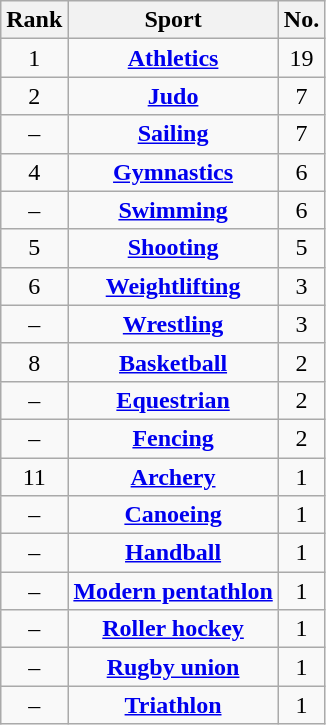<table class="wikitable" style="text-align: center;">
<tr>
<th>Rank</th>
<th>Sport</th>
<th>No.</th>
</tr>
<tr>
<td>1</td>
<td><strong><a href='#'>Athletics</a></strong></td>
<td>19</td>
</tr>
<tr>
<td>2</td>
<td><strong><a href='#'>Judo</a></strong></td>
<td>7</td>
</tr>
<tr>
<td>–</td>
<td><strong><a href='#'>Sailing</a></strong></td>
<td>7</td>
</tr>
<tr>
<td>4</td>
<td><strong><a href='#'>Gymnastics</a></strong></td>
<td>6</td>
</tr>
<tr>
<td>–</td>
<td><strong><a href='#'>Swimming</a></strong></td>
<td>6</td>
</tr>
<tr>
<td>5</td>
<td><strong><a href='#'>Shooting</a></strong></td>
<td>5</td>
</tr>
<tr>
<td>6</td>
<td><strong><a href='#'>Weightlifting</a></strong></td>
<td>3</td>
</tr>
<tr>
<td>–</td>
<td><strong><a href='#'>Wrestling</a></strong></td>
<td>3</td>
</tr>
<tr>
<td>8</td>
<td><strong><a href='#'>Basketball</a></strong></td>
<td>2</td>
</tr>
<tr>
<td>–</td>
<td><strong><a href='#'>Equestrian</a></strong></td>
<td>2</td>
</tr>
<tr>
<td>–</td>
<td><strong><a href='#'>Fencing</a></strong></td>
<td>2</td>
</tr>
<tr>
<td>11</td>
<td><strong><a href='#'>Archery</a></strong></td>
<td>1</td>
</tr>
<tr>
<td>–</td>
<td><strong><a href='#'>Canoeing</a></strong></td>
<td>1</td>
</tr>
<tr>
<td>–</td>
<td><strong><a href='#'>Handball</a></strong></td>
<td>1</td>
</tr>
<tr>
<td>–</td>
<td><strong><a href='#'>Modern pentathlon</a></strong></td>
<td>1</td>
</tr>
<tr>
<td>–</td>
<td><strong><a href='#'>Roller hockey</a></strong></td>
<td>1</td>
</tr>
<tr>
<td>–</td>
<td><strong><a href='#'>Rugby union</a></strong></td>
<td>1</td>
</tr>
<tr>
<td>–</td>
<td><strong><a href='#'>Triathlon</a></strong></td>
<td>1</td>
</tr>
</table>
